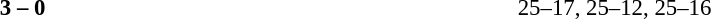<table width=100% cellspacing=1>
<tr>
<th width=20%></th>
<th width=12%></th>
<th width=20%></th>
<th width=33%></th>
<td></td>
</tr>
<tr style=font-size:95%>
<td align=right><strong></strong></td>
<td align=center><strong>3 – 0</strong></td>
<td></td>
<td>25–17, 25–12, 25–16</td>
</tr>
</table>
